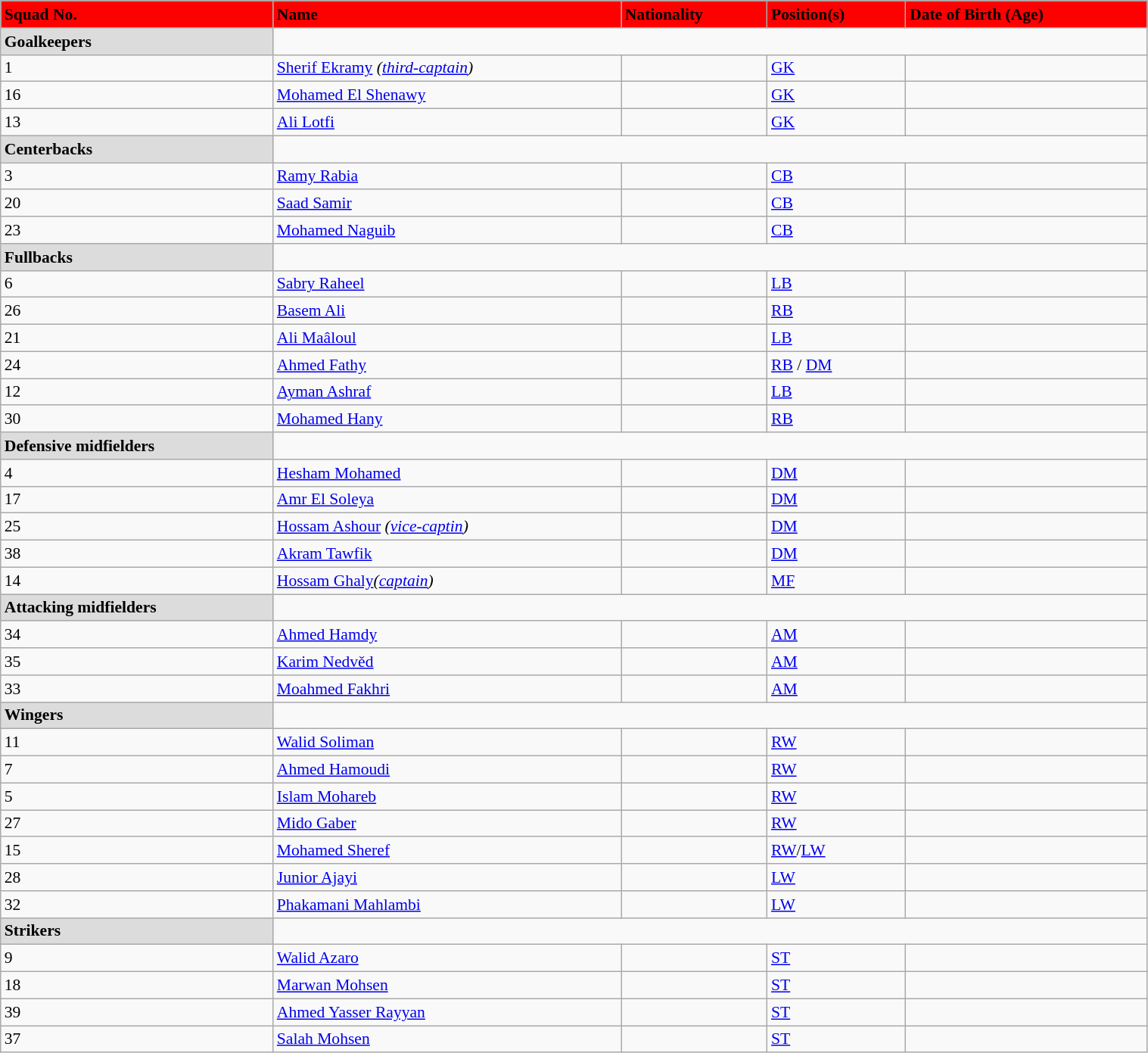<table class="wikitable" style="text-align:left; font-size:90%; width:80%;">
<tr>
<th style="background:#f00; color:black; text-align:left;">Squad No.</th>
<th style="background:#f00; color:black; text-align:left;">Name</th>
<th style="background:#f00; color:black; text-align:left;">Nationality</th>
<th style="background:#f00; color:black; text-align:left;">Position(s)</th>
<th style="background:#f00; color:black; text-align:left;">Date of Birth (Age)</th>
</tr>
<tr>
<th colspan="1" style="background:#dcdcdc; text-align:left;">Goalkeepers</th>
</tr>
<tr>
<td>1</td>
<td><a href='#'>Sherif Ekramy</a> <em>(<a href='#'>third-captain</a>)</em></td>
<td></td>
<td><a href='#'>GK</a></td>
<td></td>
</tr>
<tr>
<td>16</td>
<td><a href='#'>Mohamed El Shenawy</a></td>
<td></td>
<td><a href='#'>GK</a></td>
<td></td>
</tr>
<tr>
<td>13</td>
<td><a href='#'>Ali Lotfi</a></td>
<td></td>
<td><a href='#'>GK</a></td>
<td></td>
</tr>
<tr>
<th colspan="1" style="background:#dcdcdc; text-align:left;">Centerbacks</th>
</tr>
<tr>
<td>3</td>
<td><a href='#'>Ramy Rabia</a></td>
<td></td>
<td><a href='#'>CB</a></td>
<td></td>
</tr>
<tr>
<td>20</td>
<td><a href='#'>Saad Samir</a></td>
<td></td>
<td><a href='#'>CB</a></td>
<td></td>
</tr>
<tr>
<td>23</td>
<td><a href='#'>Mohamed Naguib</a></td>
<td></td>
<td><a href='#'>CB</a></td>
<td></td>
</tr>
<tr>
<th colspan="1" style="background:#dcdcdc; text-align:left;">Fullbacks</th>
</tr>
<tr>
<td>6</td>
<td><a href='#'>Sabry Raheel</a></td>
<td></td>
<td><a href='#'>LB</a></td>
<td></td>
</tr>
<tr>
<td>26</td>
<td><a href='#'>Basem Ali</a></td>
<td></td>
<td><a href='#'>RB</a></td>
<td></td>
</tr>
<tr>
<td>21</td>
<td><a href='#'>Ali Maâloul</a></td>
<td></td>
<td><a href='#'>LB</a></td>
<td></td>
</tr>
<tr>
<td>24</td>
<td><a href='#'>Ahmed Fathy</a></td>
<td></td>
<td><a href='#'>RB</a> / <a href='#'>DM</a></td>
<td></td>
</tr>
<tr>
<td>12</td>
<td><a href='#'>Ayman Ashraf</a></td>
<td></td>
<td><a href='#'>LB</a></td>
<td></td>
</tr>
<tr>
<td>30</td>
<td><a href='#'>Mohamed Hany</a></td>
<td></td>
<td><a href='#'>RB</a></td>
<td></td>
</tr>
<tr>
<th colspan="1" style="background:#dcdcdc; text-align:left;">Defensive midfielders</th>
</tr>
<tr>
<td>4</td>
<td><a href='#'>Hesham Mohamed</a></td>
<td></td>
<td><a href='#'>DM</a></td>
<td></td>
</tr>
<tr>
<td>17</td>
<td><a href='#'>Amr El Soleya</a></td>
<td></td>
<td><a href='#'>DM</a></td>
<td></td>
</tr>
<tr>
<td>25</td>
<td><a href='#'>Hossam Ashour</a> <em>(<a href='#'>vice-captin</a>)</em></td>
<td></td>
<td><a href='#'>DM</a></td>
<td></td>
</tr>
<tr>
<td>38</td>
<td><a href='#'>Akram Tawfik</a></td>
<td></td>
<td><a href='#'>DM</a></td>
<td></td>
</tr>
<tr>
<td>14</td>
<td><a href='#'>Hossam Ghaly</a><em>(<a href='#'>captain</a>)</em></td>
<td></td>
<td><a href='#'>MF</a></td>
<td></td>
</tr>
<tr>
<th colspan="1" style="background:#dcdcdc; text-align:left;">Attacking midfielders</th>
</tr>
<tr>
<td>34</td>
<td><a href='#'>Ahmed Hamdy</a></td>
<td></td>
<td><a href='#'>AM</a></td>
<td></td>
</tr>
<tr>
<td>35</td>
<td><a href='#'>Karim Nedvěd</a></td>
<td></td>
<td><a href='#'>AM</a></td>
<td></td>
</tr>
<tr>
<td>33</td>
<td><a href='#'>Moahmed Fakhri</a></td>
<td></td>
<td><a href='#'>AM</a></td>
<td></td>
</tr>
<tr>
<th colspan="1" style="background:#dcdcdc; text-align:left;">Wingers</th>
</tr>
<tr>
<td>11</td>
<td><a href='#'>Walid Soliman</a></td>
<td></td>
<td><a href='#'>RW</a></td>
<td></td>
</tr>
<tr>
<td>7</td>
<td><a href='#'>Ahmed Hamoudi</a></td>
<td></td>
<td><a href='#'>RW</a></td>
<td></td>
</tr>
<tr>
<td>5</td>
<td><a href='#'>Islam Mohareb</a></td>
<td></td>
<td><a href='#'>RW</a></td>
<td></td>
</tr>
<tr>
<td>27</td>
<td><a href='#'>Mido Gaber</a></td>
<td></td>
<td><a href='#'>RW</a></td>
<td></td>
</tr>
<tr>
<td>15</td>
<td><a href='#'>Mohamed Sheref</a></td>
<td></td>
<td><a href='#'>RW</a>/<a href='#'>LW</a></td>
<td></td>
</tr>
<tr>
<td>28</td>
<td><a href='#'>Junior Ajayi</a></td>
<td></td>
<td><a href='#'>LW</a></td>
<td></td>
</tr>
<tr>
<td>32</td>
<td><a href='#'>Phakamani Mahlambi</a></td>
<td></td>
<td><a href='#'>LW</a></td>
<td></td>
</tr>
<tr>
<th colspan="1" style="background:#dcdcdc; text-align:left;">Strikers</th>
</tr>
<tr>
<td>9</td>
<td><a href='#'>Walid Azaro</a></td>
<td></td>
<td><a href='#'>ST</a></td>
<td></td>
</tr>
<tr>
<td>18</td>
<td><a href='#'>Marwan Mohsen</a></td>
<td></td>
<td><a href='#'>ST</a></td>
<td></td>
</tr>
<tr>
<td>39</td>
<td><a href='#'>Ahmed Yasser Rayyan</a></td>
<td></td>
<td><a href='#'>ST</a></td>
<td></td>
</tr>
<tr>
<td>37</td>
<td><a href='#'>Salah Mohsen</a></td>
<td></td>
<td><a href='#'>ST</a></td>
<td></td>
</tr>
</table>
